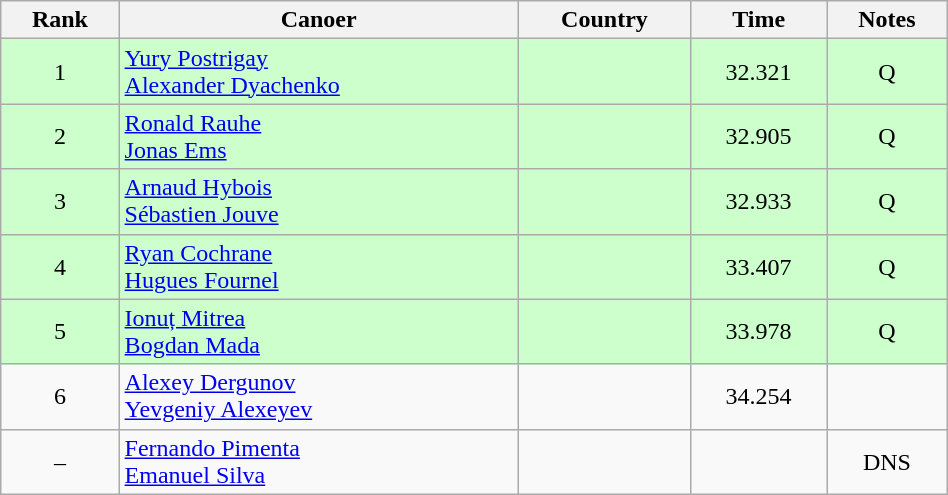<table class="wikitable" width=50% style="text-align:center;">
<tr>
<th>Rank</th>
<th>Canoer</th>
<th>Country</th>
<th>Time</th>
<th>Notes</th>
</tr>
<tr bgcolor=ccffcc>
<td>1</td>
<td align="left"><a href='#'>Yury Postrigay</a><br><a href='#'>Alexander Dyachenko</a></td>
<td align="left"></td>
<td>32.321</td>
<td>Q</td>
</tr>
<tr bgcolor=ccffcc>
<td>2</td>
<td align="left"><a href='#'>Ronald Rauhe</a><br><a href='#'>Jonas Ems</a></td>
<td align="left"></td>
<td>32.905</td>
<td>Q</td>
</tr>
<tr bgcolor=ccffcc>
<td>3</td>
<td align="left"><a href='#'>Arnaud Hybois</a><br><a href='#'>Sébastien Jouve</a></td>
<td align="left"></td>
<td>32.933</td>
<td>Q</td>
</tr>
<tr bgcolor=ccffcc>
<td>4</td>
<td align="left"><a href='#'>Ryan Cochrane</a><br><a href='#'>Hugues Fournel</a></td>
<td align="left"></td>
<td>33.407</td>
<td>Q</td>
</tr>
<tr bgcolor=ccffcc>
<td>5</td>
<td align="left"><a href='#'>Ionuț Mitrea</a><br><a href='#'>Bogdan Mada</a></td>
<td align="left"></td>
<td>33.978</td>
<td>Q</td>
</tr>
<tr>
<td>6</td>
<td align="left"><a href='#'>Alexey Dergunov</a><br><a href='#'>Yevgeniy Alexeyev</a></td>
<td align="left"></td>
<td>34.254</td>
<td></td>
</tr>
<tr>
<td>–</td>
<td align="left"><a href='#'>Fernando Pimenta</a><br><a href='#'>Emanuel Silva</a></td>
<td align="left"></td>
<td></td>
<td>DNS</td>
</tr>
</table>
